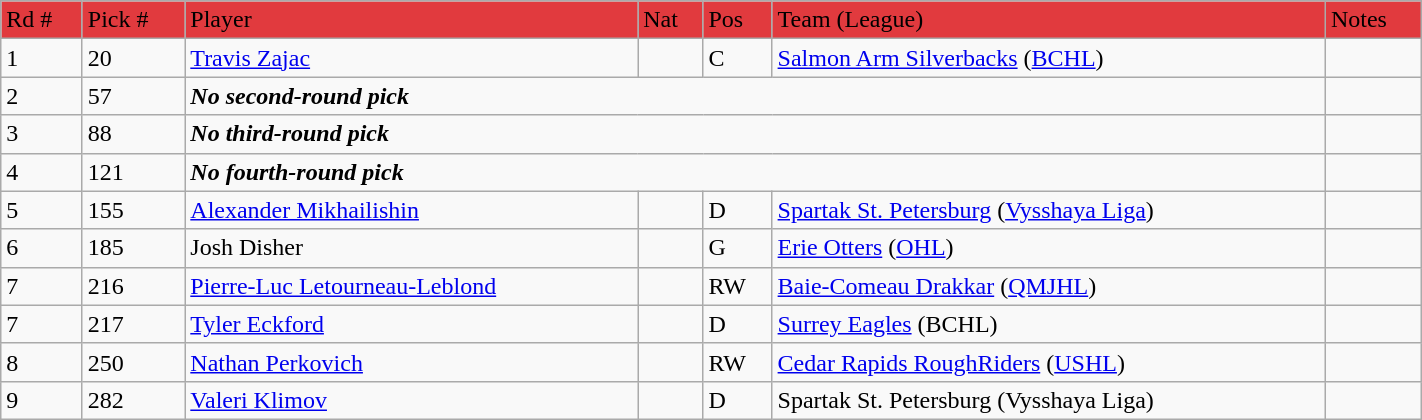<table class="wikitable" style="width: 75%">
<tr style="background:#e13a3e;">
<td>Rd #</td>
<td>Pick #</td>
<td>Player</td>
<td>Nat</td>
<td>Pos</td>
<td>Team (League)</td>
<td>Notes</td>
</tr>
<tr>
<td>1</td>
<td>20</td>
<td><a href='#'>Travis Zajac</a></td>
<td></td>
<td>C</td>
<td><a href='#'>Salmon Arm Silverbacks</a> (<a href='#'>BCHL</a>)</td>
<td></td>
</tr>
<tr>
<td>2</td>
<td>57</td>
<td colspan="4"><strong><em>No second-round pick</em></strong></td>
<td></td>
</tr>
<tr>
<td>3</td>
<td>88</td>
<td colspan="4"><strong><em>No third-round pick</em></strong></td>
<td></td>
</tr>
<tr>
<td>4</td>
<td>121</td>
<td colspan="4"><strong><em>No fourth-round pick</em></strong></td>
<td></td>
</tr>
<tr>
<td>5</td>
<td>155</td>
<td><a href='#'>Alexander Mikhailishin</a></td>
<td></td>
<td>D</td>
<td><a href='#'>Spartak St. Petersburg</a> (<a href='#'>Vysshaya Liga</a>)</td>
<td></td>
</tr>
<tr>
<td>6</td>
<td>185</td>
<td>Josh Disher</td>
<td></td>
<td>G</td>
<td><a href='#'>Erie Otters</a> (<a href='#'>OHL</a>)</td>
<td></td>
</tr>
<tr>
<td>7</td>
<td>216</td>
<td><a href='#'>Pierre-Luc Letourneau-Leblond</a></td>
<td></td>
<td>RW</td>
<td><a href='#'>Baie-Comeau Drakkar</a> (<a href='#'>QMJHL</a>)</td>
<td></td>
</tr>
<tr>
<td>7</td>
<td>217</td>
<td><a href='#'>Tyler Eckford</a></td>
<td></td>
<td>D</td>
<td><a href='#'>Surrey Eagles</a> (BCHL)</td>
<td></td>
</tr>
<tr>
<td>8</td>
<td>250</td>
<td><a href='#'>Nathan Perkovich</a></td>
<td></td>
<td>RW</td>
<td><a href='#'>Cedar Rapids RoughRiders</a> (<a href='#'>USHL</a>)</td>
<td></td>
</tr>
<tr>
<td>9</td>
<td>282</td>
<td><a href='#'>Valeri Klimov</a></td>
<td></td>
<td>D</td>
<td>Spartak St. Petersburg (Vysshaya Liga)</td>
<td></td>
</tr>
</table>
